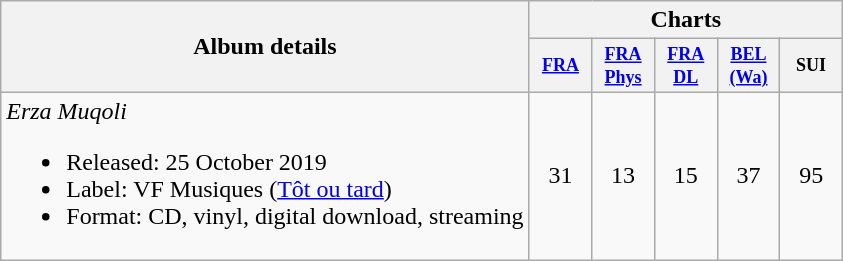<table class="wikitable">
<tr>
<th rowspan="2">Album details</th>
<th colspan="5">Charts</th>
</tr>
<tr>
<th style="width:3em;font-size:75%"><a href='#'>FRA</a><br></th>
<th style="width:3em;font-size:75%"><a href='#'>FRA<br>Phys</a><br></th>
<th style="width:3em;font-size:75%"><a href='#'>FRA<br>DL</a><br></th>
<th style="width:3em;font-size:75%"><a href='#'>BEL<br>(Wa)</a><br></th>
<th style="width:3em;font-size:75%">SUI<br></th>
</tr>
<tr>
<td><em>Erza Muqoli</em><br><ul><li>Released: 25 October 2019</li><li>Label: VF Musiques (<a href='#'>Tôt ou tard</a>)</li><li>Format: CD, vinyl, digital download, streaming</li></ul></td>
<td align="center">31</td>
<td align="center">13</td>
<td align="center">15</td>
<td align="center">37</td>
<td align="center">95</td>
</tr>
</table>
